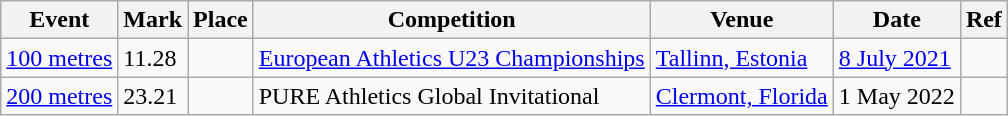<table class="wikitable">
<tr>
<th>Event</th>
<th>Mark</th>
<th>Place</th>
<th>Competition</th>
<th>Venue</th>
<th>Date</th>
<th>Ref</th>
</tr>
<tr>
<td><a href='#'>100 metres</a></td>
<td>11.28 </td>
<td style="text-align:center;"><br></td>
<td><a href='#'>European Athletics U23 Championships</a></td>
<td><a href='#'>Tallinn, Estonia</a></td>
<td><a href='#'>8 July 2021</a></td>
<td></td>
</tr>
<tr>
<td><a href='#'>200 metres</a></td>
<td>23.21 </td>
<td style="text-align:center;"><br></td>
<td>PURE Athletics Global Invitational</td>
<td><a href='#'>Clermont, Florida</a></td>
<td>1 May 2022</td>
<td></td>
</tr>
</table>
